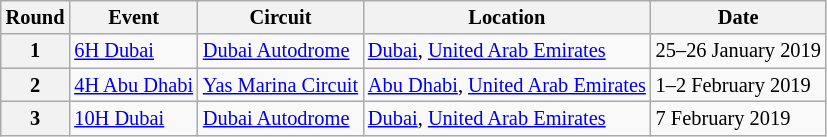<table class="wikitable" style="font-size: 85%;">
<tr>
<th>Round</th>
<th>Event</th>
<th>Circuit</th>
<th>Location</th>
<th>Date</th>
</tr>
<tr>
<th>1</th>
<td><a href='#'>6H Dubai</a></td>
<td> <a href='#'>Dubai Autodrome</a></td>
<td><a href='#'>Dubai</a>, <a href='#'>United Arab Emirates</a></td>
<td>25–26 January 2019</td>
</tr>
<tr>
<th>2</th>
<td><a href='#'>4H Abu Dhabi</a></td>
<td> <a href='#'>Yas Marina Circuit</a></td>
<td><a href='#'>Abu Dhabi</a>, <a href='#'>United Arab Emirates</a></td>
<td>1–2 February 2019</td>
</tr>
<tr>
<th>3</th>
<td><a href='#'>10H Dubai</a></td>
<td> <a href='#'>Dubai Autodrome</a></td>
<td><a href='#'>Dubai</a>, <a href='#'>United Arab Emirates</a></td>
<td>7 February 2019</td>
</tr>
</table>
